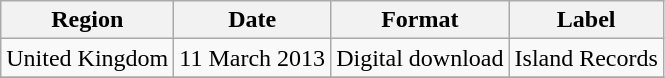<table class="wikitable">
<tr>
<th scope="col">Region</th>
<th scope="col">Date</th>
<th scope="col">Format</th>
<th scope="col">Label</th>
</tr>
<tr>
<td>United Kingdom</td>
<td>11 March 2013</td>
<td>Digital download</td>
<td>Island Records</td>
</tr>
<tr>
</tr>
</table>
